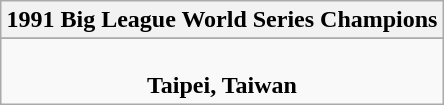<table class="wikitable" style="text-align: center; margin: 0 auto;">
<tr>
<th>1991 Big League World Series Champions</th>
</tr>
<tr>
</tr>
<tr>
<td><br><strong>Taipei, Taiwan</strong></td>
</tr>
</table>
